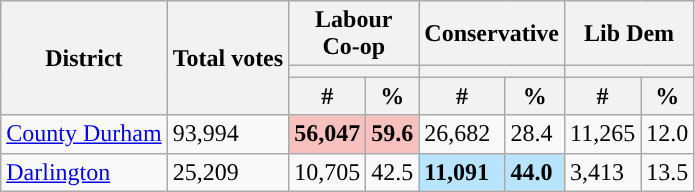<table class="wikitable sortable">
<tr>
<th rowspan=3>District</th>
<th rowspan=3>Total votes</th>
<th colspan="2">Labour<br>Co-op</th>
<th colspan="2">Conservative</th>
<th colspan="2">Lib Dem</th>
</tr>
<tr>
<th colspan="2" style="background:"></th>
<th colspan="2" style="background:"></th>
<th colspan="2" style="background:"></th>
</tr>
<tr>
<th>#</th>
<th>%</th>
<th>#</th>
<th>%</th>
<th>#</th>
<th>%</th>
</tr>
<tr>
<td><a href='#'>County Durham</a></td>
<td>93,994</td>
<td style="background:#F8C1BE;"><strong>56,047</strong></td>
<td style="background:#F8C1BE;"><strong>59.6</strong></td>
<td>26,682</td>
<td>28.4</td>
<td>11,265</td>
<td>12.0</td>
</tr>
<tr>
<td><a href='#'>Darlington</a></td>
<td>25,209</td>
<td>10,705</td>
<td>42.5</td>
<td style="background:#B9E4FF;"><strong>11,091</strong></td>
<td style="background:#B9E4FF;"><strong>44.0</strong></td>
<td>3,413</td>
<td>13.5</td>
</tr>
</table>
